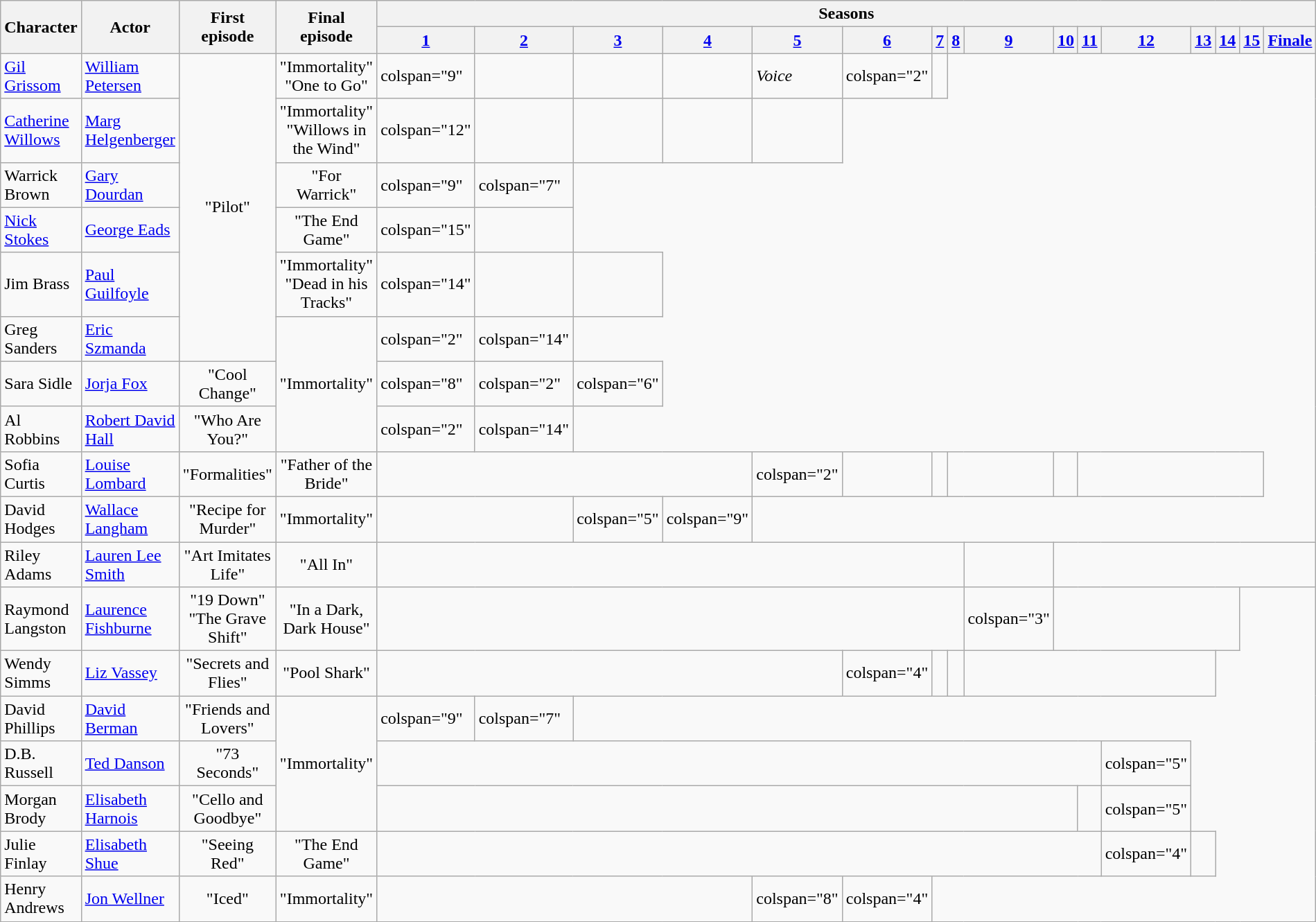<table class="wikitable sortable sticky-header-multi" style="width:100%;">
<tr>
<th scope="col" rowspan="2">Character</th>
<th class=unsortable scope="col" rowspan="2">Actor</th>
<th class=unsortable scope="col" rowspan="2">First episode<br></th>
<th class=unsortable scope="col" rowspan="2">Final episode<br></th>
<th class=unsortable scope="col" colspan="16">Seasons</th>
</tr>
<tr>
<th class=unsortable style="width:3%;"><a href='#'>1</a></th>
<th class=unsortable style="width:3%;"><a href='#'>2</a></th>
<th class=unsortable style="width:3%;"><a href='#'>3</a></th>
<th class=unsortable style="width:3%;"><a href='#'>4</a></th>
<th class=unsortable style="width:3%;"><a href='#'>5</a></th>
<th class=unsortable style="width:3%;"><a href='#'>6</a></th>
<th class=unsortable style="width:3%;"><a href='#'>7</a></th>
<th class=unsortable style="width:3%;"><a href='#'>8</a></th>
<th class=unsortable style="width:3%;"><a href='#'>9</a></th>
<th class=unsortable style="width:3%;"><a href='#'>10</a></th>
<th class=unsortable style="width:3%;"><a href='#'>11</a></th>
<th class=unsortable style="width:3%;"><a href='#'>12</a></th>
<th class=unsortable style="width:3%;"><a href='#'>13</a></th>
<th class=unsortable style="width:3%;"><a href='#'>14</a></th>
<th class=unsortable style="width:3%;"><a href='#'>15</a></th>
<th class=unsortable style="width:3%;"><a href='#'>Finale</a></th>
</tr>
<tr>
<td><a href='#'>Gil Grissom</a></td>
<td><a href='#'>William Petersen</a></td>
<td rowspan="6" align="center">"Pilot" </td>
<td align="center">"Immortality" <br>"One to Go" </td>
<td>colspan="9" </td>
<td></td>
<td></td>
<td></td>
<td><em>Voice</em></td>
<td>colspan="2" </td>
<td></td>
</tr>
<tr>
<td><a href='#'>Catherine Willows</a></td>
<td><a href='#'>Marg Helgenberger</a></td>
<td align="center">"Immortality" <br>"Willows in the Wind" </td>
<td>colspan="12" </td>
<td></td>
<td></td>
<td></td>
<td></td>
</tr>
<tr>
<td>Warrick Brown</td>
<td><a href='#'>Gary Dourdan</a></td>
<td align="center">"For Warrick" </td>
<td>colspan="9" </td>
<td>colspan="7" </td>
</tr>
<tr>
<td><a href='#'>Nick Stokes</a></td>
<td><a href='#'>George Eads</a></td>
<td align="center">"The End Game" </td>
<td>colspan="15" </td>
<td></td>
</tr>
<tr id="Jim Brass">
<td>Jim Brass</td>
<td><a href='#'>Paul Guilfoyle</a></td>
<td align="center">"Immortality" <br>"Dead in his Tracks" </td>
<td>colspan="14" </td>
<td></td>
<td></td>
</tr>
<tr>
<td>Greg Sanders</td>
<td><a href='#'>Eric Szmanda</a></td>
<td rowspan="3" align="center">"Immortality"</td>
<td>colspan="2" </td>
<td>colspan="14" </td>
</tr>
<tr>
<td>Sara Sidle</td>
<td><a href='#'>Jorja Fox</a></td>
<td align="center">"Cool Change" </td>
<td>colspan="8" </td>
<td>colspan="2" </td>
<td>colspan="6" </td>
</tr>
<tr>
<td>Al Robbins</td>
<td><a href='#'>Robert David Hall</a></td>
<td align="center">"Who Are You?" </td>
<td>colspan="2" </td>
<td>colspan="14" </td>
</tr>
<tr>
<td>Sofia Curtis</td>
<td><a href='#'>Louise Lombard</a></td>
<td align="center">"Formalities" </td>
<td align="center">"Father of the Bride" </td>
<td colspan="4"></td>
<td>colspan="2" </td>
<td></td>
<td></td>
<td colspan="2"></td>
<td></td>
<td colspan="5"></td>
</tr>
<tr>
<td>David Hodges</td>
<td><a href='#'>Wallace Langham</a></td>
<td align="center">"Recipe for Murder" </td>
<td align="center">"Immortality"</td>
<td colspan="2"></td>
<td>colspan="5" </td>
<td>colspan="9" </td>
</tr>
<tr>
<td>Riley Adams</td>
<td><a href='#'>Lauren Lee Smith</a></td>
<td align="center">"Art Imitates Life" </td>
<td align="center">"All In" </td>
<td colspan="8"></td>
<td></td>
<td colspan="7"></td>
</tr>
<tr>
<td>Raymond Langston</td>
<td><a href='#'>Laurence Fishburne</a></td>
<td align="center">"19 Down" <br>"The Grave Shift" </td>
<td align="center">"In a Dark, Dark House" </td>
<td colspan="8"></td>
<td>colspan="3" </td>
<td colspan="5"></td>
</tr>
<tr>
<td>Wendy Simms</td>
<td><a href='#'>Liz Vassey</a></td>
<td align="center">"Secrets and Flies" </td>
<td align="center">"Pool Shark" </td>
<td colspan="5"></td>
<td>colspan="4" </td>
<td></td>
<td></td>
<td colspan="5"></td>
</tr>
<tr>
<td>David Phillips</td>
<td><a href='#'>David Berman</a></td>
<td align="center">"Friends and Lovers" </td>
<td align="center" rowspan="3">"Immortality"</td>
<td>colspan="9" </td>
<td>colspan="7" </td>
</tr>
<tr id="D.B. Russell">
<td>D.B. Russell</td>
<td><a href='#'>Ted Danson</a></td>
<td align="center">"73 Seconds" </td>
<td colspan="11"></td>
<td>colspan="5" </td>
</tr>
<tr>
<td>Morgan Brody</td>
<td><a href='#'>Elisabeth Harnois</a></td>
<td align="center">"Cello and Goodbye" </td>
<td colspan="10"></td>
<td></td>
<td>colspan="5" </td>
</tr>
<tr>
<td>Julie Finlay</td>
<td><a href='#'>Elisabeth Shue</a></td>
<td align="center">"Seeing Red" </td>
<td align="center">"The End Game" </td>
<td colspan="11"></td>
<td>colspan="4" </td>
<td></td>
</tr>
<tr>
<td>Henry Andrews</td>
<td><a href='#'>Jon Wellner</a></td>
<td align="center">"Iced" </td>
<td align="center">"Immortality"</td>
<td colspan="4"></td>
<td>colspan="8" </td>
<td>colspan="4" </td>
</tr>
<tr>
</tr>
</table>
